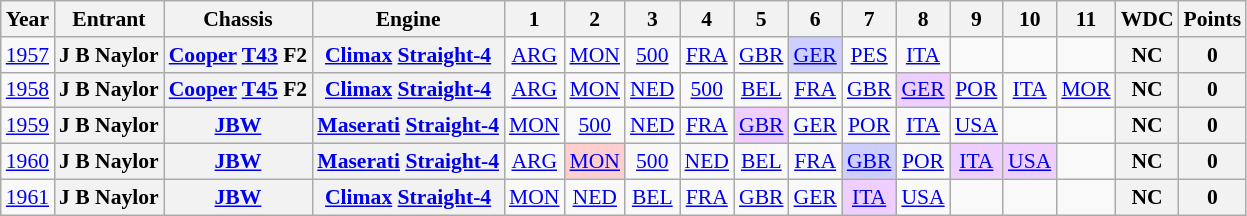<table class="wikitable" style="text-align:center; font-size:90%">
<tr>
<th>Year</th>
<th>Entrant</th>
<th>Chassis</th>
<th>Engine</th>
<th>1</th>
<th>2</th>
<th>3</th>
<th>4</th>
<th>5</th>
<th>6</th>
<th>7</th>
<th>8</th>
<th>9</th>
<th>10</th>
<th>11</th>
<th>WDC</th>
<th>Points</th>
</tr>
<tr>
<td><a href='#'>1957</a></td>
<th>J B Naylor</th>
<th><a href='#'>Cooper</a> <a href='#'>T43</a> F2</th>
<th><a href='#'>Climax</a> <a href='#'>Straight-4</a></th>
<td><a href='#'>ARG</a></td>
<td><a href='#'>MON</a></td>
<td><a href='#'>500</a></td>
<td><a href='#'>FRA</a></td>
<td><a href='#'>GBR</a></td>
<td style="background:#CFCFFF;"><a href='#'>GER</a><br></td>
<td><a href='#'>PES</a></td>
<td><a href='#'>ITA</a></td>
<td></td>
<td></td>
<td></td>
<th>NC</th>
<th>0</th>
</tr>
<tr>
<td><a href='#'>1958</a></td>
<th>J B Naylor</th>
<th><a href='#'>Cooper</a> <a href='#'>T45</a> F2</th>
<th><a href='#'>Climax</a> <a href='#'>Straight-4</a></th>
<td><a href='#'>ARG</a></td>
<td><a href='#'>MON</a></td>
<td><a href='#'>NED</a></td>
<td><a href='#'>500</a></td>
<td><a href='#'>BEL</a></td>
<td><a href='#'>FRA</a></td>
<td><a href='#'>GBR</a></td>
<td style="background:#EFCFFF;"><a href='#'>GER</a><br></td>
<td><a href='#'>POR</a></td>
<td><a href='#'>ITA</a></td>
<td><a href='#'>MOR</a></td>
<th>NC</th>
<th>0</th>
</tr>
<tr>
<td><a href='#'>1959</a></td>
<th>J B Naylor</th>
<th><a href='#'>JBW</a></th>
<th><a href='#'>Maserati</a> <a href='#'>Straight-4</a></th>
<td><a href='#'>MON</a></td>
<td><a href='#'>500</a></td>
<td><a href='#'>NED</a></td>
<td><a href='#'>FRA</a></td>
<td style="background:#EFCFFF;"><a href='#'>GBR</a><br></td>
<td><a href='#'>GER</a></td>
<td><a href='#'>POR</a></td>
<td><a href='#'>ITA</a></td>
<td><a href='#'>USA</a></td>
<td></td>
<td></td>
<th>NC</th>
<th>0</th>
</tr>
<tr>
<td><a href='#'>1960</a></td>
<th>J B Naylor</th>
<th><a href='#'>JBW</a></th>
<th><a href='#'>Maserati</a> <a href='#'>Straight-4</a></th>
<td><a href='#'>ARG</a></td>
<td style="background:#FFCFCF;"><a href='#'>MON</a><br></td>
<td><a href='#'>500</a></td>
<td><a href='#'>NED</a></td>
<td><a href='#'>BEL</a></td>
<td><a href='#'>FRA</a></td>
<td style="background:#CFCFFF;"><a href='#'>GBR</a><br></td>
<td><a href='#'>POR</a></td>
<td style="background:#EFCFFF;"><a href='#'>ITA</a><br></td>
<td style="background:#EFCFFF;"><a href='#'>USA</a><br></td>
<td></td>
<th>NC</th>
<th>0</th>
</tr>
<tr>
<td><a href='#'>1961</a></td>
<th>J B Naylor</th>
<th><a href='#'>JBW</a></th>
<th><a href='#'>Climax</a> <a href='#'>Straight-4</a></th>
<td><a href='#'>MON</a></td>
<td><a href='#'>NED</a></td>
<td><a href='#'>BEL</a></td>
<td><a href='#'>FRA</a><br></td>
<td><a href='#'>GBR</a></td>
<td><a href='#'>GER</a></td>
<td style="background:#EFCFFF;"><a href='#'>ITA</a><br></td>
<td><a href='#'>USA</a></td>
<td></td>
<td></td>
<td></td>
<th>NC</th>
<th>0</th>
</tr>
</table>
